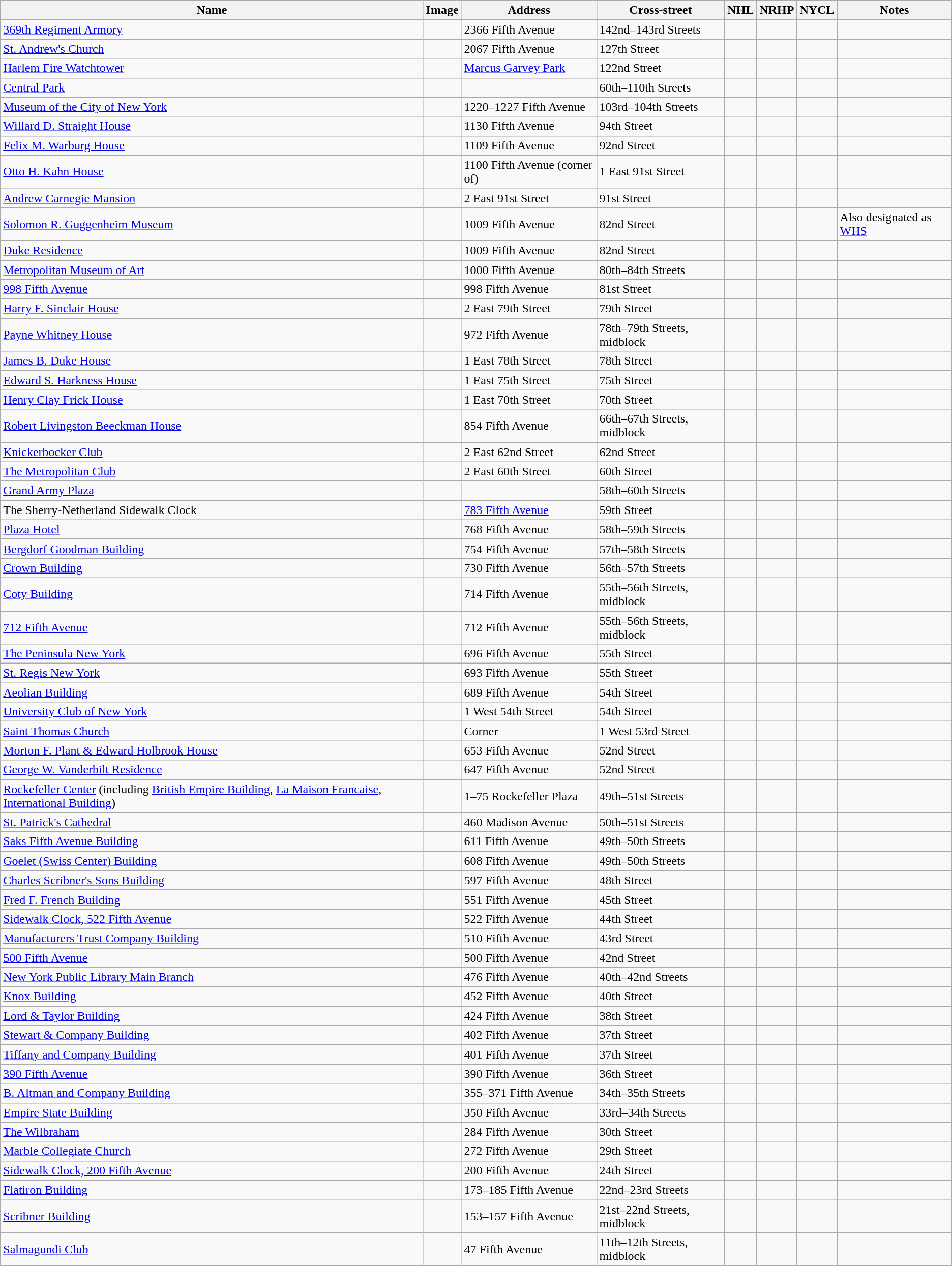<table class="wikitable sortable collapsible">
<tr>
<th>Name</th>
<th class=unsortable>Image</th>
<th>Address</th>
<th>Cross-street</th>
<th width=20>NHL</th>
<th width=20>NRHP</th>
<th width=20>NYCL</th>
<th class=unsortable>Notes</th>
</tr>
<tr>
<td><a href='#'>369th Regiment Armory</a></td>
<td></td>
<td>2366 Fifth Avenue</td>
<td>142nd–143rd Streets</td>
<td></td>
<td></td>
<td></td>
<td></td>
</tr>
<tr>
<td><a href='#'>St. Andrew's Church</a></td>
<td></td>
<td>2067 Fifth Avenue</td>
<td>127th Street</td>
<td></td>
<td></td>
<td></td>
<td></td>
</tr>
<tr>
<td><a href='#'>Harlem Fire Watchtower</a></td>
<td></td>
<td><a href='#'>Marcus Garvey Park</a></td>
<td>122nd Street</td>
<td></td>
<td></td>
<td></td>
<td></td>
</tr>
<tr>
<td><a href='#'>Central Park</a></td>
<td></td>
<td></td>
<td>60th–110th Streets</td>
<td></td>
<td></td>
<td></td>
<td></td>
</tr>
<tr>
<td><a href='#'>Museum of the City of New York</a></td>
<td></td>
<td>1220–1227 Fifth Avenue</td>
<td>103rd–104th Streets</td>
<td></td>
<td></td>
<td></td>
<td></td>
</tr>
<tr>
<td><a href='#'>Willard D. Straight House</a></td>
<td></td>
<td>1130 Fifth Avenue</td>
<td>94th Street</td>
<td></td>
<td></td>
<td></td>
<td></td>
</tr>
<tr>
<td><a href='#'>Felix M. Warburg House</a></td>
<td></td>
<td>1109 Fifth Avenue</td>
<td>92nd Street</td>
<td></td>
<td></td>
<td></td>
<td></td>
</tr>
<tr>
<td><a href='#'>Otto H. Kahn House</a></td>
<td></td>
<td>1100 Fifth Avenue (corner of)</td>
<td>1 East 91st Street</td>
<td></td>
<td></td>
<td></td>
<td></td>
</tr>
<tr>
<td><a href='#'>Andrew Carnegie Mansion</a></td>
<td></td>
<td>2 East 91st Street</td>
<td>91st Street</td>
<td></td>
<td></td>
<td></td>
<td></td>
</tr>
<tr>
<td><a href='#'>Solomon R. Guggenheim Museum</a></td>
<td></td>
<td>1009 Fifth Avenue</td>
<td>82nd Street</td>
<td></td>
<td></td>
<td></td>
<td>Also designated as <a href='#'>WHS</a></td>
</tr>
<tr>
<td><a href='#'>Duke Residence</a></td>
<td></td>
<td>1009 Fifth Avenue</td>
<td>82nd Street</td>
<td></td>
<td></td>
<td></td>
<td></td>
</tr>
<tr>
<td><a href='#'>Metropolitan Museum of Art</a></td>
<td></td>
<td>1000 Fifth Avenue</td>
<td>80th–84th Streets</td>
<td></td>
<td></td>
<td></td>
<td></td>
</tr>
<tr>
<td><a href='#'>998 Fifth Avenue</a></td>
<td></td>
<td>998 Fifth Avenue</td>
<td>81st Street</td>
<td></td>
<td></td>
<td></td>
<td></td>
</tr>
<tr>
<td><a href='#'>Harry F. Sinclair House</a></td>
<td></td>
<td>2 East 79th Street</td>
<td>79th Street</td>
<td></td>
<td></td>
<td></td>
<td></td>
</tr>
<tr>
<td><a href='#'>Payne Whitney House</a></td>
<td></td>
<td>972 Fifth Avenue</td>
<td>78th–79th Streets, midblock</td>
<td></td>
<td></td>
<td></td>
<td></td>
</tr>
<tr>
<td><a href='#'>James B. Duke House</a></td>
<td></td>
<td>1 East 78th Street</td>
<td>78th Street</td>
<td></td>
<td></td>
<td></td>
<td></td>
</tr>
<tr>
<td><a href='#'>Edward S. Harkness House</a></td>
<td></td>
<td>1 East 75th Street</td>
<td>75th Street</td>
<td></td>
<td></td>
<td></td>
<td></td>
</tr>
<tr>
<td><a href='#'>Henry Clay Frick House</a></td>
<td></td>
<td>1 East 70th Street</td>
<td>70th Street</td>
<td></td>
<td></td>
<td></td>
<td></td>
</tr>
<tr>
<td><a href='#'>Robert Livingston Beeckman House</a></td>
<td></td>
<td>854 Fifth Avenue</td>
<td>66th–67th Streets, midblock</td>
<td></td>
<td></td>
<td></td>
<td></td>
</tr>
<tr>
<td><a href='#'>Knickerbocker Club</a></td>
<td></td>
<td>2 East 62nd Street</td>
<td>62nd Street</td>
<td></td>
<td></td>
<td></td>
<td></td>
</tr>
<tr>
<td><a href='#'>The Metropolitan Club</a></td>
<td></td>
<td>2 East 60th Street</td>
<td>60th Street</td>
<td></td>
<td></td>
<td></td>
<td></td>
</tr>
<tr>
<td><a href='#'>Grand Army Plaza</a></td>
<td></td>
<td></td>
<td>58th–60th Streets</td>
<td></td>
<td></td>
<td></td>
<td></td>
</tr>
<tr>
<td>The Sherry-Netherland Sidewalk Clock</td>
<td></td>
<td><a href='#'>783 Fifth Avenue</a></td>
<td>59th Street</td>
<td></td>
<td></td>
<td></td>
<td></td>
</tr>
<tr>
<td><a href='#'>Plaza Hotel</a></td>
<td></td>
<td>768 Fifth Avenue</td>
<td>58th–59th Streets</td>
<td></td>
<td></td>
<td></td>
<td></td>
</tr>
<tr>
<td><a href='#'>Bergdorf Goodman Building</a></td>
<td></td>
<td>754 Fifth Avenue</td>
<td>57th–58th Streets</td>
<td></td>
<td></td>
<td></td>
<td></td>
</tr>
<tr>
<td><a href='#'>Crown Building</a></td>
<td></td>
<td>730 Fifth Avenue</td>
<td>56th–57th Streets</td>
<td></td>
<td></td>
<td></td>
<td></td>
</tr>
<tr>
<td><a href='#'>Coty Building</a></td>
<td></td>
<td>714 Fifth Avenue</td>
<td>55th–56th Streets, midblock</td>
<td></td>
<td></td>
<td></td>
<td></td>
</tr>
<tr>
<td><a href='#'>712 Fifth Avenue</a></td>
<td></td>
<td>712 Fifth Avenue</td>
<td>55th–56th Streets, midblock</td>
<td></td>
<td></td>
<td></td>
<td></td>
</tr>
<tr>
<td><a href='#'>The Peninsula New York</a></td>
<td></td>
<td>696 Fifth Avenue</td>
<td>55th Street</td>
<td></td>
<td></td>
<td></td>
<td></td>
</tr>
<tr>
<td><a href='#'>St. Regis New York</a></td>
<td></td>
<td>693 Fifth Avenue</td>
<td>55th Street</td>
<td></td>
<td></td>
<td></td>
<td></td>
</tr>
<tr>
<td><a href='#'>Aeolian Building</a></td>
<td></td>
<td>689 Fifth Avenue</td>
<td>54th Street</td>
<td></td>
<td></td>
<td></td>
<td></td>
</tr>
<tr>
<td><a href='#'>University Club of New York</a></td>
<td></td>
<td>1 West 54th Street</td>
<td>54th Street</td>
<td></td>
<td></td>
<td></td>
<td></td>
</tr>
<tr>
<td><a href='#'>Saint Thomas Church</a></td>
<td></td>
<td>Corner</td>
<td>1 West 53rd Street</td>
<td></td>
<td></td>
<td></td>
<td></td>
</tr>
<tr>
<td><a href='#'>Morton F. Plant & Edward Holbrook House</a></td>
<td></td>
<td>653 Fifth Avenue</td>
<td>52nd Street</td>
<td></td>
<td></td>
<td></td>
<td></td>
</tr>
<tr>
<td><a href='#'>George W. Vanderbilt Residence</a></td>
<td></td>
<td>647 Fifth Avenue</td>
<td>52nd Street</td>
<td></td>
<td></td>
<td></td>
<td></td>
</tr>
<tr>
<td><a href='#'>Rockefeller Center</a> (including <a href='#'>British Empire Building</a>, <a href='#'>La Maison Francaise</a>, <a href='#'>International Building</a>)</td>
<td></td>
<td>1–75 Rockefeller Plaza</td>
<td>49th–51st Streets</td>
<td></td>
<td></td>
<td></td>
<td></td>
</tr>
<tr>
<td><a href='#'>St. Patrick's Cathedral</a></td>
<td></td>
<td>460 Madison Avenue</td>
<td>50th–51st Streets</td>
<td></td>
<td></td>
<td></td>
<td></td>
</tr>
<tr>
<td><a href='#'>Saks Fifth Avenue Building</a></td>
<td></td>
<td>611 Fifth Avenue</td>
<td>49th–50th Streets</td>
<td></td>
<td></td>
<td></td>
<td></td>
</tr>
<tr>
<td><a href='#'>Goelet (Swiss Center) Building</a></td>
<td></td>
<td>608 Fifth Avenue</td>
<td>49th–50th Streets</td>
<td></td>
<td></td>
<td></td>
<td></td>
</tr>
<tr>
<td><a href='#'>Charles Scribner's Sons Building</a></td>
<td></td>
<td>597 Fifth Avenue</td>
<td>48th Street</td>
<td></td>
<td></td>
<td></td>
<td></td>
</tr>
<tr>
<td><a href='#'>Fred F. French Building</a></td>
<td></td>
<td>551 Fifth Avenue</td>
<td>45th Street</td>
<td></td>
<td></td>
<td></td>
<td></td>
</tr>
<tr>
<td><a href='#'>Sidewalk Clock, 522 Fifth Avenue</a></td>
<td></td>
<td>522 Fifth Avenue</td>
<td>44th Street</td>
<td></td>
<td></td>
<td></td>
<td></td>
</tr>
<tr>
<td><a href='#'>Manufacturers Trust Company Building</a></td>
<td></td>
<td>510 Fifth Avenue</td>
<td>43rd Street</td>
<td></td>
<td></td>
<td></td>
<td></td>
</tr>
<tr>
<td><a href='#'>500 Fifth Avenue</a></td>
<td></td>
<td>500 Fifth Avenue</td>
<td>42nd Street</td>
<td></td>
<td></td>
<td></td>
<td></td>
</tr>
<tr>
<td><a href='#'>New York Public Library Main Branch</a></td>
<td></td>
<td>476 Fifth Avenue</td>
<td>40th–42nd Streets</td>
<td></td>
<td></td>
<td></td>
<td></td>
</tr>
<tr>
<td><a href='#'>Knox Building</a></td>
<td></td>
<td>452 Fifth Avenue</td>
<td>40th Street</td>
<td></td>
<td></td>
<td></td>
<td></td>
</tr>
<tr>
<td><a href='#'>Lord & Taylor Building</a></td>
<td></td>
<td>424 Fifth Avenue</td>
<td>38th Street</td>
<td></td>
<td></td>
<td></td>
<td></td>
</tr>
<tr>
<td><a href='#'>Stewart & Company Building</a></td>
<td></td>
<td>402 Fifth Avenue</td>
<td>37th Street</td>
<td></td>
<td></td>
<td></td>
<td></td>
</tr>
<tr>
<td><a href='#'>Tiffany and Company Building</a></td>
<td></td>
<td>401 Fifth Avenue</td>
<td>37th Street</td>
<td></td>
<td></td>
<td></td>
<td></td>
</tr>
<tr>
<td><a href='#'>390 Fifth Avenue</a></td>
<td></td>
<td>390 Fifth Avenue</td>
<td>36th Street</td>
<td></td>
<td></td>
<td></td>
<td></td>
</tr>
<tr>
<td><a href='#'>B. Altman and Company Building</a></td>
<td></td>
<td>355–371 Fifth Avenue</td>
<td>34th–35th Streets</td>
<td></td>
<td></td>
<td></td>
<td></td>
</tr>
<tr>
<td><a href='#'>Empire State Building</a></td>
<td></td>
<td>350 Fifth Avenue</td>
<td>33rd–34th Streets</td>
<td></td>
<td></td>
<td></td>
<td></td>
</tr>
<tr>
<td><a href='#'>The Wilbraham</a></td>
<td></td>
<td>284 Fifth Avenue</td>
<td>30th Street</td>
<td></td>
<td></td>
<td></td>
<td></td>
</tr>
<tr>
<td><a href='#'>Marble Collegiate Church</a></td>
<td></td>
<td>272 Fifth Avenue</td>
<td>29th Street</td>
<td></td>
<td></td>
<td></td>
<td></td>
</tr>
<tr>
<td><a href='#'>Sidewalk Clock, 200 Fifth Avenue</a></td>
<td></td>
<td>200 Fifth Avenue</td>
<td>24th Street</td>
<td></td>
<td></td>
<td></td>
<td></td>
</tr>
<tr>
<td><a href='#'>Flatiron Building</a></td>
<td></td>
<td>173–185 Fifth Avenue</td>
<td>22nd–23rd Streets</td>
<td></td>
<td></td>
<td></td>
<td></td>
</tr>
<tr>
<td><a href='#'>Scribner Building</a></td>
<td></td>
<td>153–157 Fifth Avenue</td>
<td>21st–22nd Streets, midblock</td>
<td></td>
<td></td>
<td></td>
<td></td>
</tr>
<tr>
<td><a href='#'>Salmagundi Club</a></td>
<td></td>
<td>47 Fifth Avenue</td>
<td>11th–12th Streets, midblock</td>
<td></td>
<td></td>
<td></td>
<td></td>
</tr>
</table>
